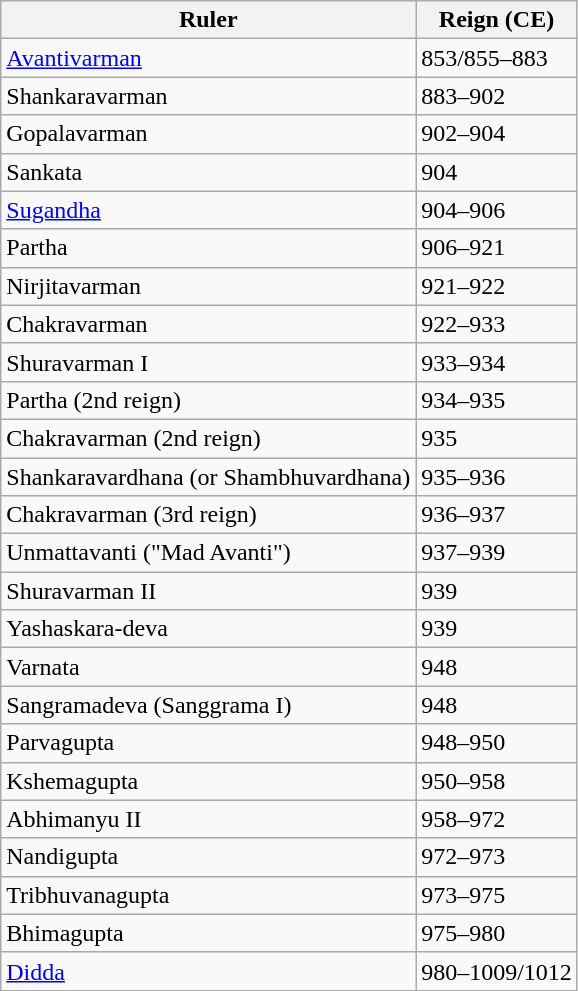<table class="wikitable">
<tr>
<th>Ruler</th>
<th>Reign (CE)</th>
</tr>
<tr>
<td><a href='#'>Avantivarman</a></td>
<td>853/855–883</td>
</tr>
<tr>
<td>Shankaravarman</td>
<td>883–902</td>
</tr>
<tr>
<td>Gopalavarman</td>
<td>902–904</td>
</tr>
<tr>
<td>Sankata</td>
<td>904</td>
</tr>
<tr>
<td><a href='#'>Sugandha</a></td>
<td>904–906</td>
</tr>
<tr>
<td>Partha</td>
<td>906–921</td>
</tr>
<tr>
<td>Nirjitavarman</td>
<td>921–922</td>
</tr>
<tr>
<td>Chakravarman</td>
<td>922–933</td>
</tr>
<tr>
<td>Shuravarman I</td>
<td>933–934</td>
</tr>
<tr>
<td>Partha (2nd reign)</td>
<td>934–935</td>
</tr>
<tr>
<td>Chakravarman (2nd reign)</td>
<td>935</td>
</tr>
<tr>
<td>Shankaravardhana (or Shambhuvardhana)</td>
<td>935–936</td>
</tr>
<tr>
<td>Chakravarman (3rd reign)</td>
<td>936–937</td>
</tr>
<tr>
<td>Unmattavanti ("Mad Avanti")</td>
<td>937–939</td>
</tr>
<tr>
<td>Shuravarman II</td>
<td>939</td>
</tr>
<tr>
<td>Yashaskara-deva</td>
<td>939</td>
</tr>
<tr>
<td>Varnata</td>
<td>948</td>
</tr>
<tr>
<td>Sangramadeva (Sanggrama I)</td>
<td>948</td>
</tr>
<tr>
<td>Parvagupta</td>
<td>948–950</td>
</tr>
<tr>
<td>Kshemagupta</td>
<td>950–958</td>
</tr>
<tr>
<td>Abhimanyu II</td>
<td>958–972</td>
</tr>
<tr>
<td>Nandigupta</td>
<td>972–973</td>
</tr>
<tr>
<td>Tribhuvanagupta</td>
<td>973–975</td>
</tr>
<tr>
<td>Bhimagupta</td>
<td>975–980</td>
</tr>
<tr>
<td><a href='#'>Didda</a></td>
<td>980–1009/1012</td>
</tr>
</table>
